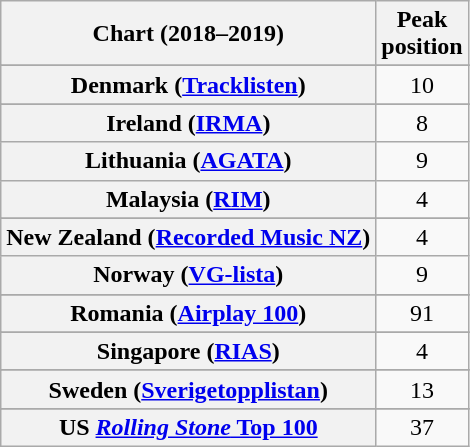<table class="wikitable sortable plainrowheaders" style="text-align:center">
<tr>
<th scope="col">Chart (2018–2019)</th>
<th scope="col">Peak<br> position</th>
</tr>
<tr>
</tr>
<tr>
</tr>
<tr>
</tr>
<tr>
</tr>
<tr>
</tr>
<tr>
</tr>
<tr>
</tr>
<tr>
</tr>
<tr>
<th scope="row">Denmark (<a href='#'>Tracklisten</a>)</th>
<td>10</td>
</tr>
<tr>
</tr>
<tr>
</tr>
<tr>
<th scope="row">Ireland (<a href='#'>IRMA</a>)</th>
<td>8</td>
</tr>
<tr>
<th scope="row">Lithuania (<a href='#'>AGATA</a>)</th>
<td>9</td>
</tr>
<tr>
<th scope="row">Malaysia (<a href='#'>RIM</a>)</th>
<td>4</td>
</tr>
<tr>
</tr>
<tr>
<th scope="row">New Zealand (<a href='#'>Recorded Music NZ</a>)</th>
<td>4</td>
</tr>
<tr>
<th scope="row">Norway (<a href='#'>VG-lista</a>)</th>
<td>9</td>
</tr>
<tr>
</tr>
<tr>
<th scope="row">Romania (<a href='#'>Airplay 100</a>)</th>
<td>91</td>
</tr>
<tr>
</tr>
<tr>
<th scope="row">Singapore (<a href='#'>RIAS</a>)</th>
<td>4</td>
</tr>
<tr>
</tr>
<tr>
</tr>
<tr>
<th scope="row">Sweden (<a href='#'>Sverigetopplistan</a>)</th>
<td>13</td>
</tr>
<tr>
</tr>
<tr>
</tr>
<tr>
</tr>
<tr>
</tr>
<tr>
</tr>
<tr>
</tr>
<tr>
</tr>
<tr>
</tr>
<tr>
<th scope="row">US <a href='#'><em>Rolling Stone</em> Top 100</a></th>
<td>37</td>
</tr>
</table>
